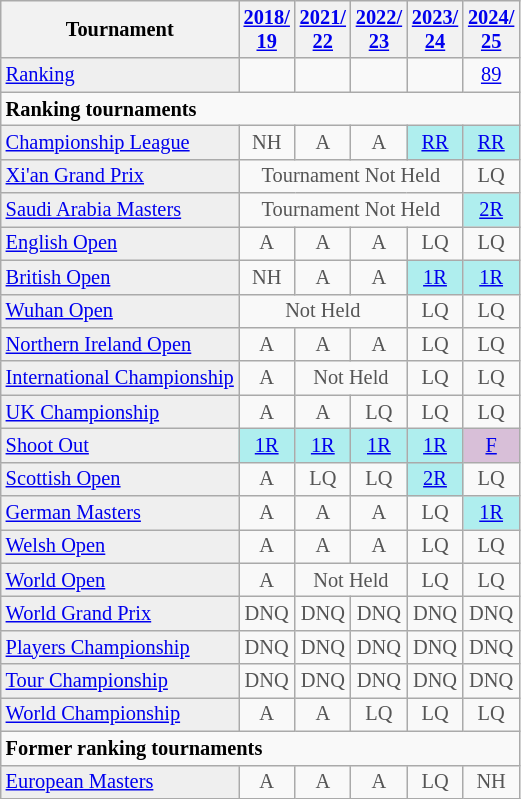<table class="wikitable" style="font-size:85%;">
<tr>
<th>Tournament</th>
<th><a href='#'>2018/<br>19</a></th>
<th><a href='#'>2021/<br>22</a></th>
<th><a href='#'>2022/<br>23</a></th>
<th><a href='#'>2023/<br>24</a></th>
<th><a href='#'>2024/<br>25</a></th>
</tr>
<tr>
<td style="background:#EFEFEF;"><a href='#'>Ranking</a></td>
<td align="center"></td>
<td align="center"></td>
<td align="center"></td>
<td align="center"></td>
<td align="center"><a href='#'>89</a></td>
</tr>
<tr>
<td colspan="10"><strong>Ranking tournaments</strong></td>
</tr>
<tr>
<td style="background:#EFEFEF;"><a href='#'>Championship League</a></td>
<td align="center" style="color:#555555;">NH</td>
<td align="center" style="color:#555555;">A</td>
<td align="center" style="color:#555555;">A</td>
<td align="center" style="background:#afeeee;"><a href='#'>RR</a></td>
<td align="center" style="background:#afeeee;"><a href='#'>RR</a></td>
</tr>
<tr>
<td style="background:#EFEFEF;"><a href='#'>Xi'an Grand Prix</a></td>
<td align="center" colspan="4" style="color:#555555;">Tournament Not Held</td>
<td align="center" style="color:#555555;">LQ</td>
</tr>
<tr>
<td style="background:#EFEFEF;"><a href='#'>Saudi Arabia Masters</a></td>
<td align="center" colspan="4" style="color:#555555;">Tournament Not Held</td>
<td align="center" style="background:#afeeee;"><a href='#'>2R</a></td>
</tr>
<tr>
<td style="background:#EFEFEF;"><a href='#'>English Open</a></td>
<td align="center" style="color:#555555;">A</td>
<td align="center" style="color:#555555;">A</td>
<td align="center" style="color:#555555;">A</td>
<td align="center" style="color:#555555;">LQ</td>
<td align="center" style="color:#555555;">LQ</td>
</tr>
<tr>
<td style="background:#EFEFEF;"><a href='#'>British Open</a></td>
<td align="center" style="color:#555555;">NH</td>
<td align="center" style="color:#555555;">A</td>
<td align="center" style="color:#555555;">A</td>
<td align="center" style="background:#afeeee;"><a href='#'>1R</a></td>
<td align="center" style="background:#afeeee;"><a href='#'>1R</a></td>
</tr>
<tr>
<td style="background:#EFEFEF;"><a href='#'>Wuhan Open</a></td>
<td align="center" colspan="3" style="color:#555555;">Not Held</td>
<td align="center" style="color:#555555;">LQ</td>
<td align="center" style="color:#555555;">LQ</td>
</tr>
<tr>
<td style="background:#EFEFEF;"><a href='#'>Northern Ireland Open</a></td>
<td align="center" style="color:#555555;">A</td>
<td align="center" style="color:#555555;">A</td>
<td align="center" style="color:#555555;">A</td>
<td align="center" style="color:#555555;">LQ</td>
<td align="center" style="color:#555555;">LQ</td>
</tr>
<tr>
<td style="background:#EFEFEF;"><a href='#'>International Championship</a></td>
<td align="center" style="color:#555555;">A</td>
<td align="center" colspan="2" style="color:#555555;">Not Held</td>
<td align="center" style="color:#555555;">LQ</td>
<td align="center" style="color:#555555;">LQ</td>
</tr>
<tr>
<td style="background:#EFEFEF;"><a href='#'>UK Championship</a></td>
<td align="center" style="color:#555555;">A</td>
<td align="center" style="color:#555555;">A</td>
<td align="center" style="color:#555555;">LQ</td>
<td align="center" style="color:#555555;">LQ</td>
<td align="center" style="color:#555555;">LQ</td>
</tr>
<tr>
<td style="background:#EFEFEF;"><a href='#'>Shoot Out</a></td>
<td align="center" style="background:#afeeee;"><a href='#'>1R</a></td>
<td align="center" style="background:#afeeee;"><a href='#'>1R</a></td>
<td align="center" style="background:#afeeee;"><a href='#'>1R</a></td>
<td align="center" style="background:#afeeee;"><a href='#'>1R</a></td>
<td align="center" style="background:thistle;"><a href='#'>F</a></td>
</tr>
<tr>
<td style="background:#EFEFEF;"><a href='#'>Scottish Open</a></td>
<td align="center" style="color:#555555;">A</td>
<td align="center" style="color:#555555;">LQ</td>
<td align="center" style="color:#555555;">LQ</td>
<td align="center" style="background:#afeeee;"><a href='#'>2R</a></td>
<td align="center" style="color:#555555;">LQ</td>
</tr>
<tr>
<td style="background:#EFEFEF;"><a href='#'>German Masters</a></td>
<td align="center" style="color:#555555;">A</td>
<td align="center" style="color:#555555;">A</td>
<td align="center" style="color:#555555;">A</td>
<td align="center" style="color:#555555;">LQ</td>
<td align="center" style="background:#afeeee;"><a href='#'>1R</a></td>
</tr>
<tr>
<td style="background:#EFEFEF;"><a href='#'>Welsh Open</a></td>
<td align="center" style="color:#555555;">A</td>
<td align="center" style="color:#555555;">A</td>
<td align="center" style="color:#555555;">A</td>
<td align="center" style="color:#555555;">LQ</td>
<td align="center" style="color:#555555;">LQ</td>
</tr>
<tr>
<td style="background:#EFEFEF;"><a href='#'>World Open</a></td>
<td align="center" style="color:#555555;">A</td>
<td align="center" colspan="2" style="color:#555555;">Not Held</td>
<td align="center" style="color:#555555;">LQ</td>
<td align="center" style="color:#555555;">LQ</td>
</tr>
<tr>
<td style="background:#EFEFEF;"><a href='#'>World Grand Prix</a></td>
<td align="center" style="color:#555555;">DNQ</td>
<td align="center" style="color:#555555;">DNQ</td>
<td align="center" style="color:#555555;">DNQ</td>
<td align="center" style="color:#555555;">DNQ</td>
<td align="center" style="color:#555555;">DNQ</td>
</tr>
<tr>
<td style="background:#EFEFEF;"><a href='#'>Players Championship</a></td>
<td align="center" style="color:#555555;">DNQ</td>
<td align="center" style="color:#555555;">DNQ</td>
<td align="center" style="color:#555555;">DNQ</td>
<td align="center" style="color:#555555;">DNQ</td>
<td align="center" style="color:#555555;">DNQ</td>
</tr>
<tr>
<td style="background:#EFEFEF;"><a href='#'>Tour Championship</a></td>
<td align="center" style="color:#555555;">DNQ</td>
<td align="center" style="color:#555555;">DNQ</td>
<td align="center" style="color:#555555;">DNQ</td>
<td align="center" style="color:#555555;">DNQ</td>
<td align="center" style="color:#555555;">DNQ</td>
</tr>
<tr>
<td style="background:#EFEFEF;"><a href='#'>World Championship</a></td>
<td align="center" style="color:#555555;">A</td>
<td align="center" style="color:#555555;">A</td>
<td align="center" style="color:#555555;">LQ</td>
<td align="center" style="color:#555555;">LQ</td>
<td align="center" style="color:#555555;">LQ</td>
</tr>
<tr>
<td colspan="10"><strong>Former ranking tournaments</strong></td>
</tr>
<tr>
<td style="background:#EFEFEF;"><a href='#'>European Masters</a></td>
<td align="center" style="color:#555555;">A</td>
<td align="center" style="color:#555555;">A</td>
<td align="center" style="color:#555555;">A</td>
<td align="center" style="color:#555555;">LQ</td>
<td align="center" style="color:#555555;">NH</td>
</tr>
</table>
